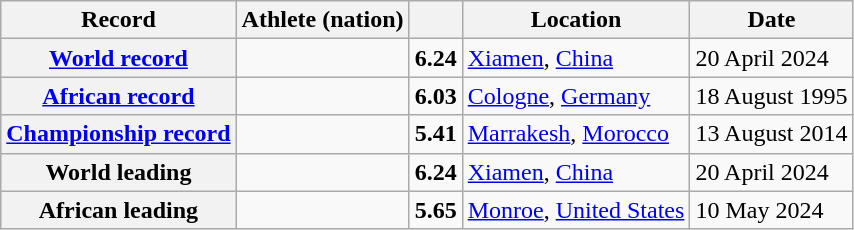<table class="wikitable">
<tr>
<th scope="col">Record</th>
<th scope="col">Athlete (nation)</th>
<th scope="col"></th>
<th scope="col">Location</th>
<th scope="col">Date</th>
</tr>
<tr>
<th scope="row"><a href='#'>World record</a></th>
<td></td>
<td align="center"><strong>6.24</strong></td>
<td><a href='#'>Xiamen</a>, <a href='#'>China</a></td>
<td>20 April 2024</td>
</tr>
<tr>
<th scope="row"><a href='#'>African record</a></th>
<td></td>
<td align="center"><strong>6.03</strong></td>
<td><a href='#'>Cologne</a>, <a href='#'>Germany</a></td>
<td>18 August 1995</td>
</tr>
<tr>
<th><a href='#'>Championship record</a></th>
<td></td>
<td align="center"><strong>5.41</strong></td>
<td><a href='#'>Marrakesh</a>, <a href='#'>Morocco</a></td>
<td>13 August 2014</td>
</tr>
<tr>
<th scope="row">World leading</th>
<td></td>
<td align="center"><strong>6.24</strong></td>
<td><a href='#'>Xiamen</a>, <a href='#'>China</a></td>
<td>20 April 2024</td>
</tr>
<tr>
<th scope="row">African leading</th>
<td></td>
<td align="center"><strong>5.65</strong></td>
<td><a href='#'>Monroe</a>, <a href='#'>United States</a></td>
<td>10 May 2024</td>
</tr>
</table>
